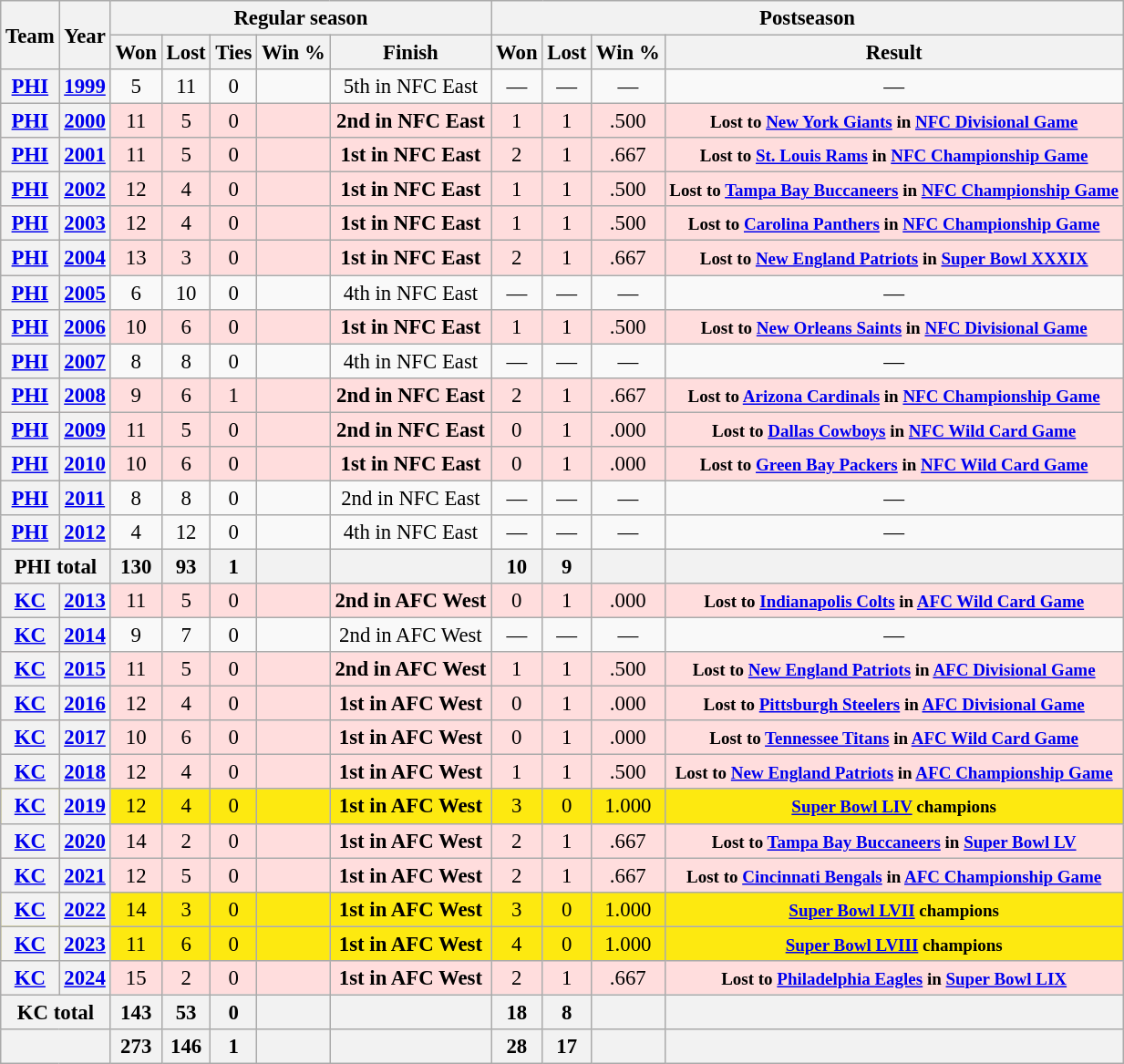<table class="wikitable" style="font-size: 95%; text-align:center;">
<tr>
<th rowspan="2">Team</th>
<th rowspan="2">Year</th>
<th colspan="5">Regular season</th>
<th colspan="4">Postseason</th>
</tr>
<tr>
<th>Won</th>
<th>Lost</th>
<th>Ties</th>
<th>Win %</th>
<th>Finish</th>
<th>Won</th>
<th>Lost</th>
<th>Win %</th>
<th>Result</th>
</tr>
<tr>
<th><a href='#'>PHI</a></th>
<th><a href='#'>1999</a></th>
<td>5</td>
<td>11</td>
<td>0</td>
<td></td>
<td>5th in NFC East</td>
<td>—</td>
<td>—</td>
<td>—</td>
<td>—</td>
</tr>
<tr ! style="background:#fdd;">
<th><a href='#'>PHI</a></th>
<th><a href='#'>2000</a></th>
<td>11</td>
<td>5</td>
<td>0</td>
<td></td>
<td><strong>2nd in NFC East</strong></td>
<td>1</td>
<td>1</td>
<td>.500</td>
<td><small><strong>Lost to <a href='#'>New York Giants</a> in <a href='#'>NFC Divisional Game</a></strong></small></td>
</tr>
<tr ! style="background:#fdd;">
<th><a href='#'>PHI</a></th>
<th><a href='#'>2001</a></th>
<td>11</td>
<td>5</td>
<td>0</td>
<td></td>
<td><strong>1st in NFC East</strong></td>
<td>2</td>
<td>1</td>
<td>.667</td>
<td><small><strong>Lost to <a href='#'>St. Louis Rams</a> in <a href='#'>NFC Championship Game</a></strong></small></td>
</tr>
<tr ! style="background:#fdd;">
<th><a href='#'>PHI</a></th>
<th><a href='#'>2002</a></th>
<td>12</td>
<td>4</td>
<td>0</td>
<td></td>
<td><strong>1st in NFC East</strong></td>
<td>1</td>
<td>1</td>
<td>.500</td>
<td><small><strong>Lost to <a href='#'>Tampa Bay Buccaneers</a> in <a href='#'>NFC Championship Game</a></strong></small></td>
</tr>
<tr ! style="background:#fdd;">
<th><a href='#'>PHI</a></th>
<th><a href='#'>2003</a></th>
<td>12</td>
<td>4</td>
<td>0</td>
<td></td>
<td><strong>1st in NFC East</strong></td>
<td>1</td>
<td>1</td>
<td>.500</td>
<td><small><strong>Lost to <a href='#'>Carolina Panthers</a> in <a href='#'>NFC Championship Game</a></strong></small></td>
</tr>
<tr ! style="background:#fdd;">
<th><a href='#'>PHI</a></th>
<th><a href='#'>2004</a></th>
<td>13</td>
<td>3</td>
<td>0</td>
<td></td>
<td><strong>1st in NFC East</strong></td>
<td>2</td>
<td>1</td>
<td>.667</td>
<td><small><strong>Lost to <a href='#'>New England Patriots</a> in <a href='#'>Super Bowl XXXIX</a></strong></small></td>
</tr>
<tr>
<th><a href='#'>PHI</a></th>
<th><a href='#'>2005</a></th>
<td>6</td>
<td>10</td>
<td>0</td>
<td></td>
<td>4th in NFC East</td>
<td>—</td>
<td>—</td>
<td>—</td>
<td>—</td>
</tr>
<tr ! style="background:#fdd;">
<th><a href='#'>PHI</a></th>
<th><a href='#'>2006</a></th>
<td>10</td>
<td>6</td>
<td>0</td>
<td></td>
<td><strong>1st in NFC East</strong></td>
<td>1</td>
<td>1</td>
<td>.500</td>
<td><small><strong>Lost to <a href='#'>New Orleans Saints</a> in <a href='#'>NFC Divisional Game</a></strong></small></td>
</tr>
<tr>
<th><a href='#'>PHI</a></th>
<th><a href='#'>2007</a></th>
<td>8</td>
<td>8</td>
<td>0</td>
<td></td>
<td>4th in NFC East</td>
<td>—</td>
<td>—</td>
<td>—</td>
<td>—</td>
</tr>
<tr ! style="background:#fdd;">
<th><a href='#'>PHI</a></th>
<th><a href='#'>2008</a></th>
<td>9</td>
<td>6</td>
<td>1</td>
<td></td>
<td><strong>2nd in NFC East</strong></td>
<td>2</td>
<td>1</td>
<td>.667</td>
<td><small><strong>Lost to <a href='#'>Arizona Cardinals</a> in <a href='#'>NFC Championship Game</a></strong></small></td>
</tr>
<tr ! style="background:#fdd;">
<th><a href='#'>PHI</a></th>
<th><a href='#'>2009</a></th>
<td>11</td>
<td>5</td>
<td>0</td>
<td></td>
<td><strong>2nd in NFC East</strong></td>
<td>0</td>
<td>1</td>
<td>.000</td>
<td><small><strong>Lost to <a href='#'>Dallas Cowboys</a> in <a href='#'>NFC Wild Card Game</a></strong></small></td>
</tr>
<tr ! style="background:#fdd;">
<th><a href='#'>PHI</a></th>
<th><a href='#'>2010</a></th>
<td>10</td>
<td>6</td>
<td>0</td>
<td></td>
<td><strong>1st in NFC East</strong></td>
<td>0</td>
<td>1</td>
<td>.000</td>
<td><small><strong>Lost to <a href='#'>Green Bay Packers</a> in <a href='#'>NFC Wild Card Game</a></strong></small></td>
</tr>
<tr>
<th><a href='#'>PHI</a></th>
<th><a href='#'>2011</a></th>
<td>8</td>
<td>8</td>
<td>0</td>
<td></td>
<td>2nd in NFC East</td>
<td>—</td>
<td>—</td>
<td>—</td>
<td>—</td>
</tr>
<tr>
<th><a href='#'>PHI</a></th>
<th><a href='#'>2012</a></th>
<td>4</td>
<td>12</td>
<td>0</td>
<td></td>
<td>4th in NFC East</td>
<td>—</td>
<td>—</td>
<td>—</td>
<td>—</td>
</tr>
<tr>
<th colspan="2">PHI total</th>
<th>130</th>
<th>93</th>
<th>1</th>
<th></th>
<th></th>
<th>10</th>
<th>9</th>
<th></th>
<th></th>
</tr>
<tr ! style="background:#fdd;">
<th><a href='#'>KC</a></th>
<th><a href='#'>2013</a></th>
<td>11</td>
<td>5</td>
<td>0</td>
<td></td>
<td><strong>2nd in AFC West</strong></td>
<td>0</td>
<td>1</td>
<td>.000</td>
<td><small><strong>Lost to <a href='#'>Indianapolis Colts</a> in <a href='#'>AFC Wild Card Game</a></strong></small></td>
</tr>
<tr>
<th><a href='#'>KC</a></th>
<th><a href='#'>2014</a></th>
<td>9</td>
<td>7</td>
<td>0</td>
<td></td>
<td>2nd in AFC West</td>
<td>—</td>
<td>—</td>
<td>—</td>
<td>—</td>
</tr>
<tr ! style="background:#fdd;">
<th><a href='#'>KC</a></th>
<th><a href='#'>2015</a></th>
<td>11</td>
<td>5</td>
<td>0</td>
<td></td>
<td><strong>2nd in AFC West</strong></td>
<td>1</td>
<td>1</td>
<td>.500</td>
<td><small><strong>Lost to <a href='#'>New England Patriots</a> in <a href='#'>AFC Divisional Game</a></strong></small></td>
</tr>
<tr ! style="background:#fdd;">
<th><a href='#'>KC</a></th>
<th><a href='#'>2016</a></th>
<td>12</td>
<td>4</td>
<td>0</td>
<td></td>
<td><strong>1st in AFC West</strong></td>
<td>0</td>
<td>1</td>
<td>.000</td>
<td><small><strong>Lost to <a href='#'>Pittsburgh Steelers</a> in <a href='#'>AFC Divisional Game</a></strong></small></td>
</tr>
<tr ! style="background:#fdd;">
<th><a href='#'>KC</a></th>
<th><a href='#'>2017</a></th>
<td>10</td>
<td>6</td>
<td>0</td>
<td></td>
<td><strong>1st in AFC West</strong></td>
<td>0</td>
<td>1</td>
<td>.000</td>
<td><small><strong>Lost to <a href='#'>Tennessee Titans</a> in <a href='#'>AFC Wild Card Game</a></strong></small></td>
</tr>
<tr ! style="background:#fdd;">
<th><a href='#'>KC</a></th>
<th><a href='#'>2018</a></th>
<td>12</td>
<td>4</td>
<td>0</td>
<td></td>
<td><strong>1st in AFC West</strong></td>
<td>1</td>
<td>1</td>
<td>.500</td>
<td><small><strong>Lost to <a href='#'>New England Patriots</a> in <a href='#'>AFC Championship Game</a></strong></small></td>
</tr>
<tr ! style="background:#FDE910;">
<th><a href='#'>KC</a></th>
<th><a href='#'>2019</a></th>
<td>12</td>
<td>4</td>
<td>0</td>
<td></td>
<td><strong>1st in AFC West</strong></td>
<td>3</td>
<td>0</td>
<td>1.000</td>
<td><small><strong><a href='#'>Super Bowl LIV</a> champions</strong></small></td>
</tr>
<tr ! style="background:#fdd;">
<th><a href='#'>KC</a></th>
<th><a href='#'>2020</a></th>
<td>14</td>
<td>2</td>
<td>0</td>
<td></td>
<td><strong>1st in AFC West</strong></td>
<td>2</td>
<td>1</td>
<td>.667</td>
<td><small><strong>Lost to <a href='#'>Tampa Bay Buccaneers</a> in <a href='#'>Super Bowl LV</a></strong></small></td>
</tr>
<tr ! style="background:#fdd;">
<th><a href='#'>KC</a></th>
<th><a href='#'>2021</a></th>
<td>12</td>
<td>5</td>
<td>0</td>
<td></td>
<td><strong>1st in AFC West</strong></td>
<td>2</td>
<td>1</td>
<td>.667</td>
<td><small><strong>Lost to <a href='#'>Cincinnati Bengals</a> in <a href='#'>AFC Championship Game</a></strong></small></td>
</tr>
<tr ! style="background:#FDE910;">
<th><a href='#'>KC</a></th>
<th><a href='#'>2022</a></th>
<td>14</td>
<td>3</td>
<td>0</td>
<td></td>
<td><strong>1st in AFC West</strong></td>
<td>3</td>
<td>0</td>
<td>1.000</td>
<td><small><strong><a href='#'>Super Bowl LVII</a> champions</strong></small></td>
</tr>
<tr ! style="background:#FDE910;">
<th><a href='#'>KC</a></th>
<th><a href='#'>2023</a></th>
<td>11</td>
<td>6</td>
<td>0</td>
<td></td>
<td><strong>1st in AFC West</strong></td>
<td>4</td>
<td>0</td>
<td>1.000</td>
<td><small><strong><a href='#'>Super Bowl LVIII</a> champions</strong></small></td>
</tr>
<tr ! style="background:#fdd;">
<th><a href='#'>KC</a></th>
<th><a href='#'>2024</a></th>
<td>15</td>
<td>2</td>
<td>0</td>
<td></td>
<td><strong>1st in AFC West</strong></td>
<td>2</td>
<td>1</td>
<td>.667</td>
<td><small><strong>Lost to <a href='#'>Philadelphia Eagles</a> in <a href='#'>Super Bowl LIX</a></strong></small></td>
</tr>
<tr>
<th colspan="2">KC total</th>
<th>143</th>
<th>53</th>
<th>0</th>
<th></th>
<th></th>
<th>18</th>
<th>8</th>
<th></th>
<th></th>
</tr>
<tr>
<th colspan="2"></th>
<th>273</th>
<th>146</th>
<th>1</th>
<th></th>
<th></th>
<th>28</th>
<th>17</th>
<th></th>
<th></th>
</tr>
</table>
